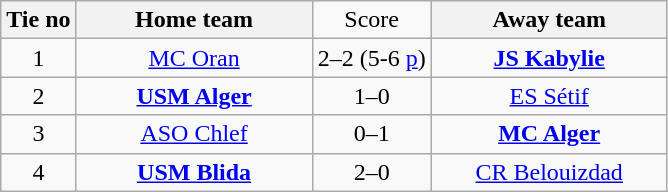<table class="wikitable" style="text-align:center">
<tr>
<th>Tie no</th>
<th width="150">Home team</th>
<td>Score</td>
<th width="150">Away team</th>
</tr>
<tr>
<td>1</td>
<td><a href='#'>MC Oran</a></td>
<td>2–2 (5-6 <a href='#'>p</a>)</td>
<td><strong><a href='#'>JS Kabylie</a></strong></td>
</tr>
<tr>
<td>2</td>
<td><strong><a href='#'>USM Alger</a></strong></td>
<td>1–0</td>
<td><a href='#'>ES Sétif</a></td>
</tr>
<tr>
<td>3</td>
<td><a href='#'>ASO Chlef</a></td>
<td>0–1</td>
<td><strong><a href='#'>MC Alger</a></strong></td>
</tr>
<tr>
<td>4</td>
<td><strong><a href='#'>USM Blida</a></strong></td>
<td>2–0</td>
<td><a href='#'>CR Belouizdad</a></td>
</tr>
</table>
